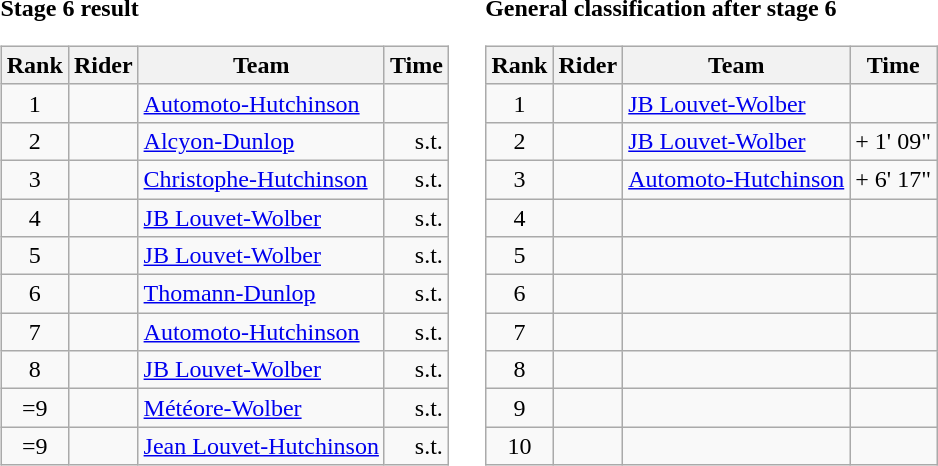<table>
<tr>
<td><strong>Stage 6 result</strong><br><table class="wikitable">
<tr>
<th scope="col">Rank</th>
<th scope="col">Rider</th>
<th scope="col">Team</th>
<th scope="col">Time</th>
</tr>
<tr>
<td style="text-align:center;">1</td>
<td></td>
<td><a href='#'>Automoto-Hutchinson</a></td>
<td style="text-align:right;"></td>
</tr>
<tr>
<td style="text-align:center;">2</td>
<td></td>
<td><a href='#'>Alcyon-Dunlop</a></td>
<td style="text-align:right;">s.t.</td>
</tr>
<tr>
<td style="text-align:center;">3</td>
<td></td>
<td><a href='#'>Christophe-Hutchinson</a></td>
<td style="text-align:right;">s.t.</td>
</tr>
<tr>
<td style="text-align:center;">4</td>
<td></td>
<td><a href='#'>JB Louvet-Wolber</a></td>
<td style="text-align:right;">s.t.</td>
</tr>
<tr>
<td style="text-align:center;">5</td>
<td></td>
<td><a href='#'>JB Louvet-Wolber</a></td>
<td style="text-align:right;">s.t.</td>
</tr>
<tr>
<td style="text-align:center;">6</td>
<td></td>
<td><a href='#'>Thomann-Dunlop</a></td>
<td style="text-align:right;">s.t.</td>
</tr>
<tr>
<td style="text-align:center;">7</td>
<td></td>
<td><a href='#'>Automoto-Hutchinson</a></td>
<td style="text-align:right;">s.t.</td>
</tr>
<tr>
<td style="text-align:center;">8</td>
<td></td>
<td><a href='#'>JB Louvet-Wolber</a></td>
<td style="text-align:right;">s.t.</td>
</tr>
<tr>
<td style="text-align:center;">=9</td>
<td></td>
<td><a href='#'>Météore-Wolber</a></td>
<td style="text-align:right;">s.t.</td>
</tr>
<tr>
<td style="text-align:center;">=9</td>
<td></td>
<td><a href='#'>Jean Louvet-Hutchinson</a></td>
<td style="text-align:right;">s.t.</td>
</tr>
</table>
</td>
<td></td>
<td><strong>General classification after stage 6</strong><br><table class="wikitable">
<tr>
<th scope="col">Rank</th>
<th scope="col">Rider</th>
<th scope="col">Team</th>
<th scope="col">Time</th>
</tr>
<tr>
<td style="text-align:center;">1</td>
<td></td>
<td><a href='#'>JB Louvet-Wolber</a></td>
<td style="text-align:right;"></td>
</tr>
<tr>
<td style="text-align:center;">2</td>
<td></td>
<td><a href='#'>JB Louvet-Wolber</a></td>
<td style="text-align:right;">+ 1' 09"</td>
</tr>
<tr>
<td style="text-align:center;">3</td>
<td></td>
<td><a href='#'>Automoto-Hutchinson</a></td>
<td style="text-align:right;">+ 6' 17"</td>
</tr>
<tr>
<td style="text-align:center;">4</td>
<td></td>
<td></td>
<td></td>
</tr>
<tr>
<td style="text-align:center;">5</td>
<td></td>
<td></td>
<td></td>
</tr>
<tr>
<td style="text-align:center;">6</td>
<td></td>
<td></td>
<td></td>
</tr>
<tr>
<td style="text-align:center;">7</td>
<td></td>
<td></td>
<td></td>
</tr>
<tr>
<td style="text-align:center;">8</td>
<td></td>
<td></td>
<td></td>
</tr>
<tr>
<td style="text-align:center;">9</td>
<td></td>
<td></td>
<td></td>
</tr>
<tr>
<td style="text-align:center;">10</td>
<td></td>
<td></td>
<td></td>
</tr>
</table>
</td>
</tr>
</table>
